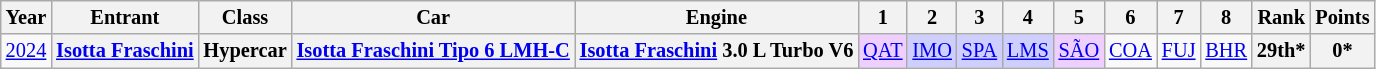<table class="wikitable" style="text-align:center; font-size:85%">
<tr>
<th>Year</th>
<th>Entrant</th>
<th>Class</th>
<th>Car</th>
<th>Engine</th>
<th>1</th>
<th>2</th>
<th>3</th>
<th>4</th>
<th>5</th>
<th>6</th>
<th>7</th>
<th>8</th>
<th>Rank</th>
<th>Points</th>
</tr>
<tr>
<td><a href='#'>2024</a></td>
<th nowrap><a href='#'>Isotta Fraschini</a></th>
<th>Hypercar</th>
<th nowrap><a href='#'>Isotta Fraschini Tipo 6 LMH-C</a></th>
<th nowrap><a href='#'>Isotta Fraschini</a> 3.0 L Turbo V6</th>
<td style="background:#EFCFFF;"><a href='#'>QAT</a><br></td>
<td style="background:#CFCFFF;"><a href='#'>IMO</a><br></td>
<td style="background:#CFCFFF;"><a href='#'>SPA</a><br></td>
<td style="background:#CFCFFF;"><a href='#'>LMS</a><br></td>
<td style="background:#EFCFFF;"><a href='#'>SÃO</a><br></td>
<td><a href='#'>COA</a></td>
<td><a href='#'>FUJ</a></td>
<td><a href='#'>BHR</a></td>
<th>29th*</th>
<th>0*</th>
</tr>
</table>
